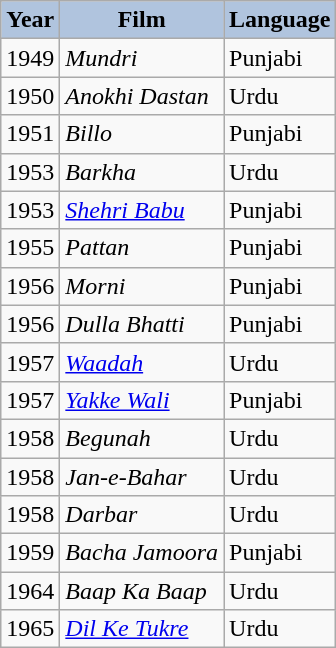<table class="wikitable sortable plainrowheaders">
<tr>
<th style="background:#B0C4DE;">Year</th>
<th style="background:#B0C4DE;">Film</th>
<th style="background:#B0C4DE;">Language</th>
</tr>
<tr>
<td>1949</td>
<td><em>Mundri</em></td>
<td>Punjabi</td>
</tr>
<tr>
<td>1950</td>
<td><em>Anokhi Dastan</em></td>
<td>Urdu</td>
</tr>
<tr>
<td>1951</td>
<td><em>Billo</em></td>
<td>Punjabi</td>
</tr>
<tr>
<td>1953</td>
<td><em>Barkha</em></td>
<td>Urdu</td>
</tr>
<tr>
<td>1953</td>
<td><em><a href='#'>Shehri Babu</a></em></td>
<td>Punjabi</td>
</tr>
<tr>
<td>1955</td>
<td><em>Pattan</em></td>
<td>Punjabi</td>
</tr>
<tr>
<td>1956</td>
<td><em>Morni</em></td>
<td>Punjabi</td>
</tr>
<tr>
<td>1956</td>
<td><em>Dulla Bhatti</em></td>
<td>Punjabi</td>
</tr>
<tr>
<td>1957</td>
<td><em><a href='#'>Waadah</a></em></td>
<td>Urdu</td>
</tr>
<tr>
<td>1957</td>
<td><em><a href='#'>Yakke Wali</a></em></td>
<td>Punjabi</td>
</tr>
<tr>
<td>1958</td>
<td><em>Begunah</em></td>
<td>Urdu</td>
</tr>
<tr>
<td>1958</td>
<td><em>Jan-e-Bahar</em></td>
<td>Urdu</td>
</tr>
<tr>
<td>1958</td>
<td><em>Darbar</em></td>
<td>Urdu</td>
</tr>
<tr>
<td>1959</td>
<td><em>Bacha Jamoora</em></td>
<td>Punjabi</td>
</tr>
<tr>
<td>1964</td>
<td><em>Baap Ka Baap</em></td>
<td>Urdu</td>
</tr>
<tr>
<td>1965</td>
<td><em><a href='#'>Dil Ke Tukre</a></em></td>
<td>Urdu</td>
</tr>
</table>
